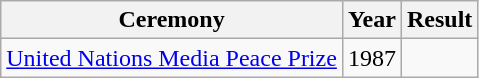<table class="wikitable" >
<tr>
<th>Ceremony</th>
<th>Year</th>
<th>Result</th>
</tr>
<tr>
<td><a href='#'>United Nations Media Peace Prize</a></td>
<td>1987</td>
<td></td>
</tr>
</table>
